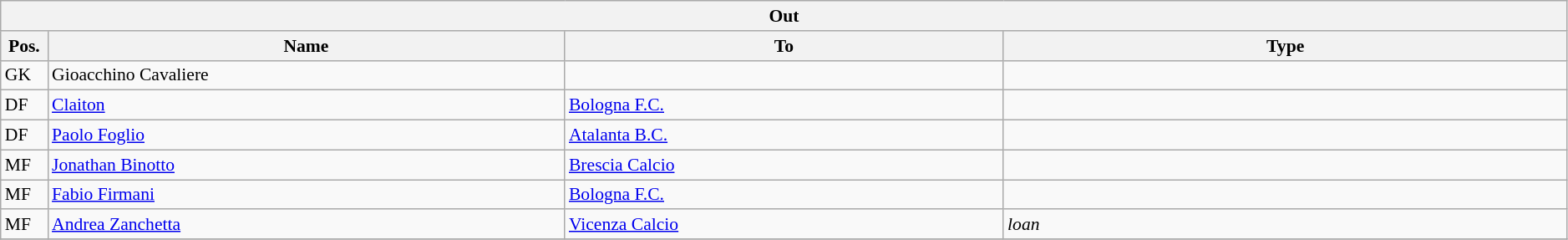<table class="wikitable" style="font-size:90%;width:99%;">
<tr>
<th colspan="4">Out</th>
</tr>
<tr>
<th width=3%>Pos.</th>
<th width=33%>Name</th>
<th width=28%>To</th>
<th width=36%>Type</th>
</tr>
<tr>
<td>GK</td>
<td>Gioacchino Cavaliere</td>
<td></td>
<td></td>
</tr>
<tr>
<td>DF</td>
<td><a href='#'>Claiton</a></td>
<td><a href='#'>Bologna F.C.</a></td>
<td></td>
</tr>
<tr>
<td>DF</td>
<td><a href='#'>Paolo Foglio</a></td>
<td><a href='#'>Atalanta B.C.</a></td>
<td></td>
</tr>
<tr>
<td>MF</td>
<td><a href='#'>Jonathan Binotto</a></td>
<td><a href='#'>Brescia Calcio</a></td>
<td></td>
</tr>
<tr>
<td>MF</td>
<td><a href='#'>Fabio Firmani</a></td>
<td><a href='#'>Bologna F.C.</a></td>
<td></td>
</tr>
<tr>
<td>MF</td>
<td><a href='#'>Andrea Zanchetta</a></td>
<td><a href='#'>Vicenza Calcio</a></td>
<td><em>loan</em></td>
</tr>
<tr>
</tr>
</table>
